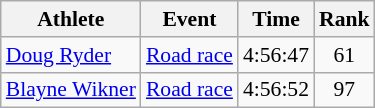<table class=wikitable style=font-size:90%>
<tr>
<th>Athlete</th>
<th>Event</th>
<th>Time</th>
<th>Rank</th>
</tr>
<tr>
<td><a href='#'>Doug Ryder</a></td>
<td><a href='#'>Road race</a></td>
<td align=center>4:56:47</td>
<td align=center>61</td>
</tr>
<tr>
<td><a href='#'>Blayne Wikner</a></td>
<td><a href='#'>Road race</a></td>
<td align=center>4:56:52</td>
<td align=center>97</td>
</tr>
</table>
